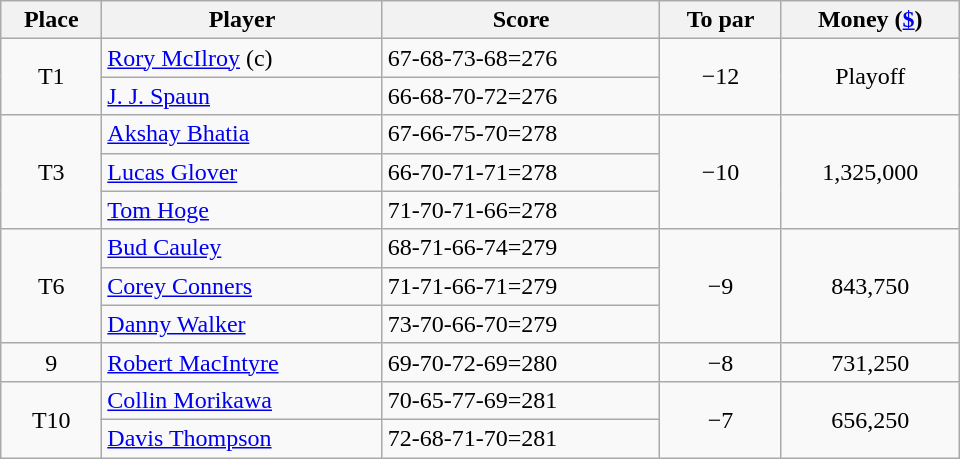<table class="wikitable" style="width:40em;margin-bottom:0;">
<tr>
<th>Place</th>
<th>Player</th>
<th>Score</th>
<th>To par</th>
<th>Money (<a href='#'>$</a>)</th>
</tr>
<tr>
<td rowspan=2 align=center>T1</td>
<td> <a href='#'>Rory McIlroy</a> (c)</td>
<td>67-68-73-68=276</td>
<td rowspan=2 align=center>−12</td>
<td rowspan=2 align=center>Playoff</td>
</tr>
<tr>
<td> <a href='#'>J. J. Spaun</a></td>
<td>66-68-70-72=276</td>
</tr>
<tr>
<td rowspan=3 align=center>T3</td>
<td> <a href='#'>Akshay Bhatia</a></td>
<td>67-66-75-70=278</td>
<td rowspan=3 align=center>−10</td>
<td rowspan=3 align=center>1,325,000</td>
</tr>
<tr>
<td> <a href='#'>Lucas Glover</a></td>
<td>66-70-71-71=278</td>
</tr>
<tr>
<td> <a href='#'>Tom Hoge</a></td>
<td>71-70-71-66=278</td>
</tr>
<tr>
<td rowspan=3 align=center>T6</td>
<td> <a href='#'>Bud Cauley</a></td>
<td>68-71-66-74=279</td>
<td rowspan=3 align=center>−9</td>
<td rowspan=3 align=center>843,750</td>
</tr>
<tr>
<td> <a href='#'>Corey Conners</a></td>
<td>71-71-66-71=279</td>
</tr>
<tr>
<td> <a href='#'>Danny Walker</a></td>
<td>73-70-66-70=279</td>
</tr>
<tr>
<td align=center>9</td>
<td> <a href='#'>Robert MacIntyre</a></td>
<td>69-70-72-69=280</td>
<td align=center>−8</td>
<td align=center>731,250</td>
</tr>
<tr>
<td rowspan=2 align=center>T10</td>
<td> <a href='#'>Collin Morikawa</a></td>
<td>70-65-77-69=281</td>
<td rowspan=2 align=center>−7</td>
<td rowspan=2 align=center>656,250</td>
</tr>
<tr>
<td> <a href='#'>Davis Thompson</a></td>
<td>72-68-71-70=281</td>
</tr>
</table>
